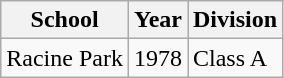<table class="wikitable">
<tr>
<th>School</th>
<th>Year</th>
<th>Division</th>
</tr>
<tr>
<td>Racine Park</td>
<td>1978</td>
<td>Class A</td>
</tr>
</table>
